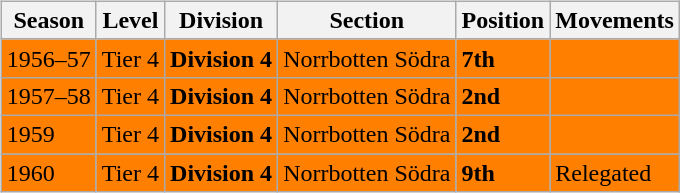<table>
<tr>
<td valign="top" width=0%><br><table class="wikitable">
<tr style="background:#f0f6fa;">
<th><strong>Season</strong></th>
<th><strong>Level</strong></th>
<th><strong>Division</strong></th>
<th><strong>Section</strong></th>
<th><strong>Position</strong></th>
<th><strong>Movements</strong></th>
</tr>
<tr>
<td style="background:#FF7F00;">1956–57</td>
<td style="background:#FF7F00;">Tier 4</td>
<td style="background:#FF7F00;"><strong>Division 4</strong></td>
<td style="background:#FF7F00;">Norrbotten Södra</td>
<td style="background:#FF7F00;"><strong>7th</strong></td>
<td style="background:#FF7F00;"></td>
</tr>
<tr>
<td style="background:#FF7F00;">1957–58</td>
<td style="background:#FF7F00;">Tier 4</td>
<td style="background:#FF7F00;"><strong>Division 4</strong></td>
<td style="background:#FF7F00;">Norrbotten Södra</td>
<td style="background:#FF7F00;"><strong>2nd</strong></td>
<td style="background:#FF7F00;"></td>
</tr>
<tr>
<td style="background:#FF7F00;">1959</td>
<td style="background:#FF7F00;">Tier 4</td>
<td style="background:#FF7F00;"><strong>Division 4</strong></td>
<td style="background:#FF7F00;">Norrbotten Södra</td>
<td style="background:#FF7F00;"><strong>2nd</strong></td>
<td style="background:#FF7F00;"></td>
</tr>
<tr>
<td style="background:#FF7F00;">1960</td>
<td style="background:#FF7F00;">Tier 4</td>
<td style="background:#FF7F00;"><strong>Division 4</strong></td>
<td style="background:#FF7F00;">Norrbotten Södra</td>
<td style="background:#FF7F00;"><strong>9th</strong></td>
<td style="background:#FF7F00;">Relegated</td>
</tr>
</table>

</td>
</tr>
</table>
